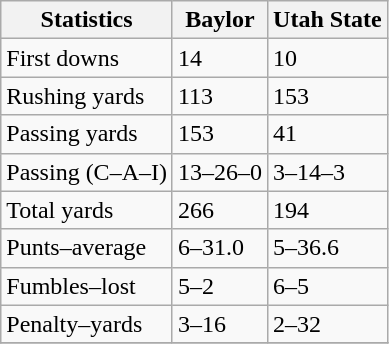<table class="wikitable">
<tr>
<th>Statistics</th>
<th>Baylor</th>
<th>Utah State</th>
</tr>
<tr>
<td>First downs</td>
<td>14</td>
<td>10</td>
</tr>
<tr>
<td>Rushing yards</td>
<td>113</td>
<td>153</td>
</tr>
<tr>
<td>Passing yards</td>
<td>153</td>
<td>41</td>
</tr>
<tr>
<td>Passing (C–A–I)</td>
<td>13–26–0</td>
<td>3–14–3</td>
</tr>
<tr>
<td>Total yards</td>
<td>266</td>
<td>194</td>
</tr>
<tr>
<td>Punts–average</td>
<td>6–31.0</td>
<td>5–36.6</td>
</tr>
<tr>
<td>Fumbles–lost</td>
<td>5–2</td>
<td>6–5</td>
</tr>
<tr>
<td>Penalty–yards</td>
<td>3–16</td>
<td>2–32</td>
</tr>
<tr>
</tr>
</table>
